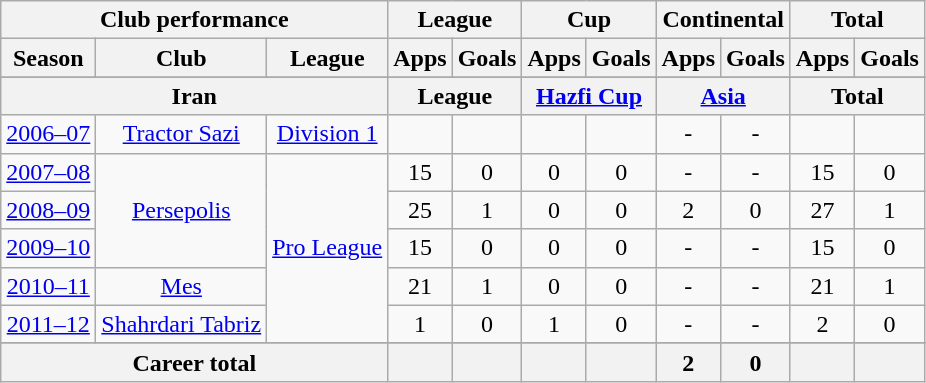<table class="wikitable" style="text-align:center">
<tr>
<th colspan=3>Club performance</th>
<th colspan=2>League</th>
<th colspan=2>Cup</th>
<th colspan=2>Continental</th>
<th colspan=2>Total</th>
</tr>
<tr>
<th>Season</th>
<th>Club</th>
<th>League</th>
<th>Apps</th>
<th>Goals</th>
<th>Apps</th>
<th>Goals</th>
<th>Apps</th>
<th>Goals</th>
<th>Apps</th>
<th>Goals</th>
</tr>
<tr>
</tr>
<tr>
<th colspan=3>Iran</th>
<th colspan=2>League</th>
<th colspan=2><a href='#'>Hazfi Cup</a></th>
<th colspan=2><a href='#'>Asia</a></th>
<th colspan=2>Total</th>
</tr>
<tr>
<td><a href='#'>2006–07</a></td>
<td rowspan="1"><a href='#'>Tractor Sazi</a></td>
<td rowspan="1"><a href='#'>Division 1</a></td>
<td></td>
<td></td>
<td></td>
<td></td>
<td>-</td>
<td>-</td>
<td></td>
<td></td>
</tr>
<tr>
<td><a href='#'>2007–08</a></td>
<td rowspan="3"><a href='#'>Persepolis</a></td>
<td rowspan="5"><a href='#'>Pro League</a></td>
<td>15</td>
<td>0</td>
<td>0</td>
<td>0</td>
<td>-</td>
<td>-</td>
<td>15</td>
<td>0</td>
</tr>
<tr>
<td><a href='#'>2008–09</a></td>
<td>25</td>
<td>1</td>
<td>0</td>
<td>0</td>
<td>2</td>
<td>0</td>
<td>27</td>
<td>1</td>
</tr>
<tr>
<td><a href='#'>2009–10</a></td>
<td>15</td>
<td>0</td>
<td>0</td>
<td>0</td>
<td>-</td>
<td>-</td>
<td>15</td>
<td>0</td>
</tr>
<tr>
<td><a href='#'>2010–11</a></td>
<td rowspan="1"><a href='#'>Mes</a></td>
<td>21</td>
<td>1</td>
<td>0</td>
<td>0</td>
<td>-</td>
<td>-</td>
<td>21</td>
<td>1</td>
</tr>
<tr>
<td><a href='#'>2011–12</a></td>
<td rowspan="1"><a href='#'>Shahrdari Tabriz</a></td>
<td>1</td>
<td>0</td>
<td>1</td>
<td>0</td>
<td>-</td>
<td>-</td>
<td>2</td>
<td>0</td>
</tr>
<tr>
</tr>
<tr>
<th colspan=3>Career total</th>
<th></th>
<th></th>
<th></th>
<th></th>
<th>2</th>
<th>0</th>
<th></th>
<th></th>
</tr>
</table>
